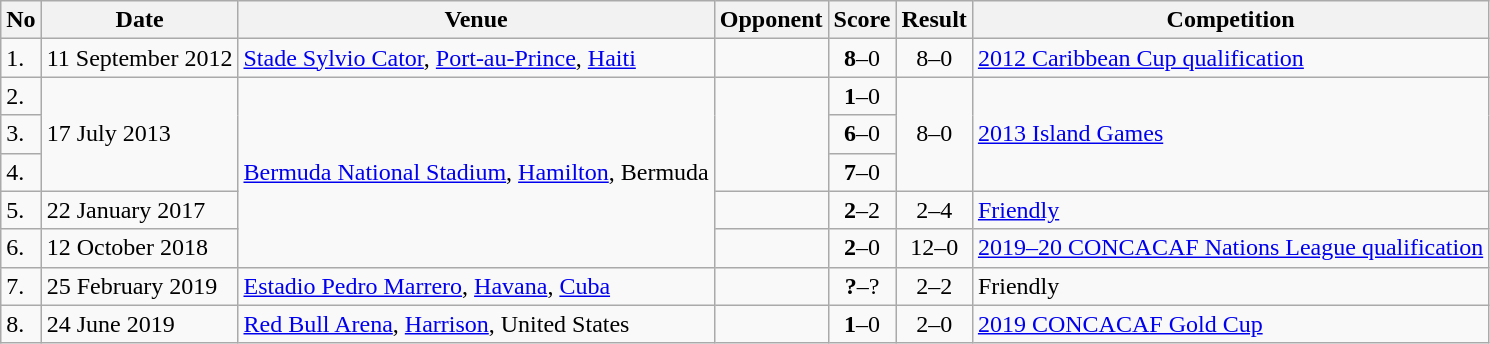<table class="wikitable" style="font-size:100%;">
<tr>
<th>No</th>
<th>Date</th>
<th>Venue</th>
<th>Opponent</th>
<th>Score</th>
<th>Result</th>
<th>Competition</th>
</tr>
<tr>
<td>1.</td>
<td>11 September 2012</td>
<td><a href='#'>Stade Sylvio Cator</a>, <a href='#'>Port-au-Prince</a>, <a href='#'>Haiti</a></td>
<td></td>
<td align=center><strong>8</strong>–0</td>
<td align=center>8–0</td>
<td><a href='#'>2012 Caribbean Cup qualification</a></td>
</tr>
<tr>
<td>2.</td>
<td rowspan="3">17 July 2013</td>
<td rowspan="5"><a href='#'>Bermuda National Stadium</a>, <a href='#'>Hamilton</a>, Bermuda</td>
<td rowspan="3"></td>
<td align=center><strong>1</strong>–0</td>
<td rowspan="3" style="text-align:center">8–0</td>
<td rowspan="3"><a href='#'>2013 Island Games</a></td>
</tr>
<tr>
<td>3.</td>
<td align=center><strong>6</strong>–0</td>
</tr>
<tr>
<td>4.</td>
<td align=center><strong>7</strong>–0</td>
</tr>
<tr>
<td>5.</td>
<td>22 January 2017</td>
<td></td>
<td align=center><strong>2</strong>–2</td>
<td align=center>2–4</td>
<td><a href='#'>Friendly</a></td>
</tr>
<tr>
<td>6.</td>
<td>12 October 2018</td>
<td></td>
<td align=center><strong>2</strong>–0</td>
<td align=center>12–0</td>
<td><a href='#'>2019–20 CONCACAF Nations League qualification</a></td>
</tr>
<tr>
<td>7.</td>
<td>25 February 2019</td>
<td><a href='#'>Estadio Pedro Marrero</a>, <a href='#'>Havana</a>, <a href='#'>Cuba</a></td>
<td></td>
<td align=center><strong>?</strong>–?</td>
<td align=center>2–2</td>
<td>Friendly</td>
</tr>
<tr>
<td>8.</td>
<td>24 June 2019</td>
<td><a href='#'>Red Bull Arena</a>, <a href='#'>Harrison</a>, United States</td>
<td></td>
<td align=center><strong>1</strong>–0</td>
<td align=center>2–0</td>
<td><a href='#'>2019 CONCACAF Gold Cup</a></td>
</tr>
</table>
